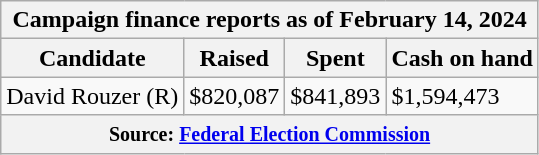<table class="wikitable sortable">
<tr>
<th colspan="4">Campaign finance reports as of February 14, 2024</th>
</tr>
<tr style="text-align:center;">
<th>Candidate</th>
<th>Raised</th>
<th>Spent</th>
<th>Cash on hand</th>
</tr>
<tr>
<td>David Rouzer (R)</td>
<td>$820,087</td>
<td>$841,893</td>
<td>$1,594,473</td>
</tr>
<tr>
<th colspan="4"><small>Source: <a href='#'>Federal Election Commission</a></small></th>
</tr>
</table>
